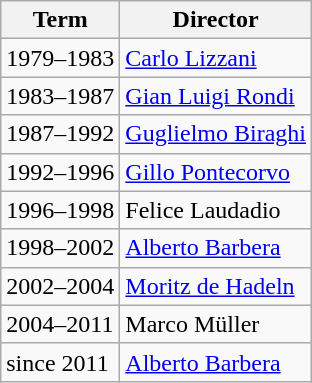<table class="wikitable"  style="float:left; margin-left:14px; margin-right:14px">
<tr>
<th scope="col">Term</th>
<th scope="col">Director</th>
</tr>
<tr>
<td>1979–1983</td>
<td><a href='#'>Carlo Lizzani</a></td>
</tr>
<tr>
<td>1983–1987</td>
<td><a href='#'>Gian Luigi Rondi</a></td>
</tr>
<tr>
<td>1987–1992</td>
<td><a href='#'>Guglielmo Biraghi</a></td>
</tr>
<tr>
<td>1992–1996</td>
<td><a href='#'>Gillo Pontecorvo</a></td>
</tr>
<tr>
<td>1996–1998</td>
<td>Felice Laudadio</td>
</tr>
<tr>
<td>1998–2002</td>
<td><a href='#'>Alberto Barbera</a></td>
</tr>
<tr>
<td>2002–2004</td>
<td><a href='#'>Moritz de Hadeln</a></td>
</tr>
<tr>
<td>2004–2011</td>
<td>Marco Müller</td>
</tr>
<tr>
<td>since 2011</td>
<td><a href='#'>Alberto Barbera</a></td>
</tr>
</table>
